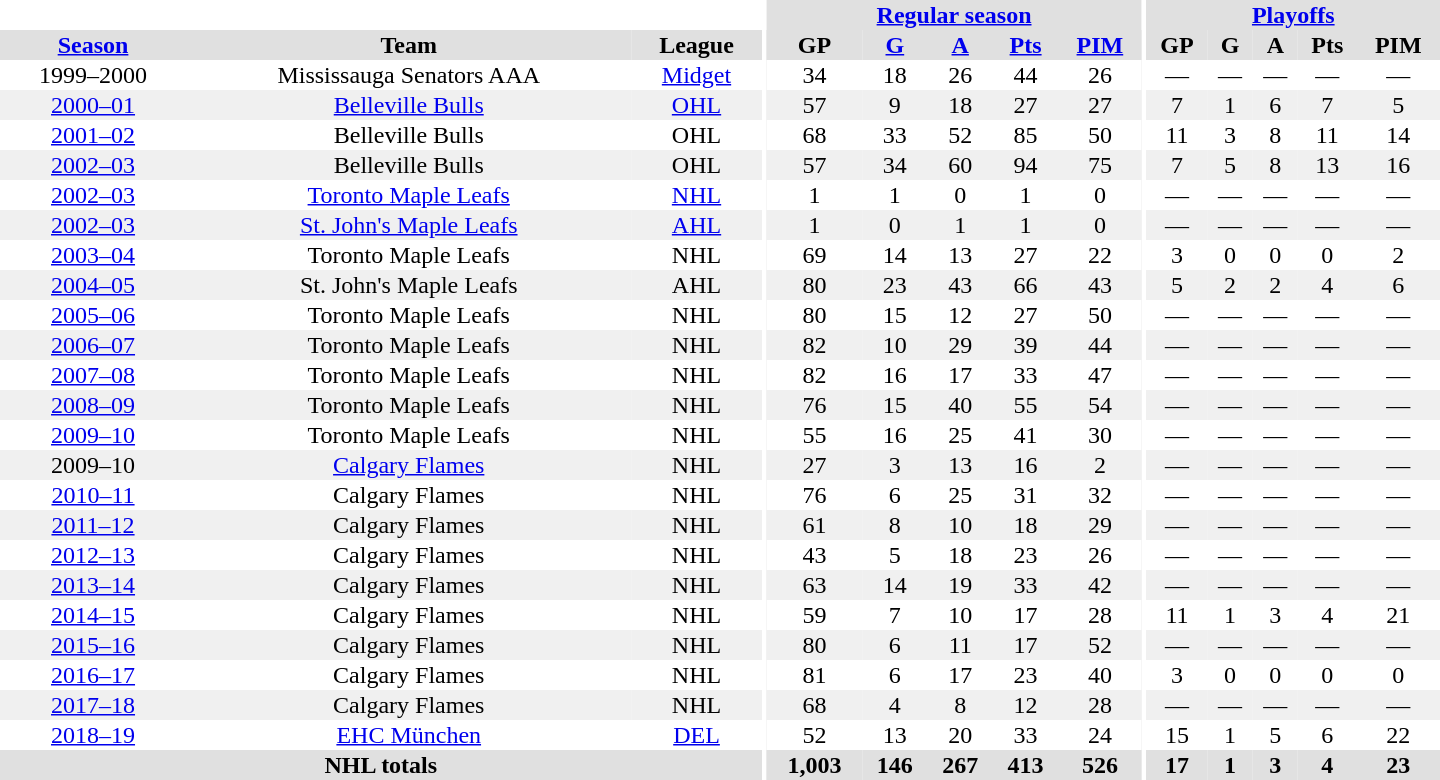<table border="0" cellpadding="1" cellspacing="0" style="text-align:center; width:60em">
<tr bgcolor="#e0e0e0">
<th colspan="3" bgcolor="#ffffff"></th>
<th rowspan="100" bgcolor="#ffffff"></th>
<th colspan="5"><a href='#'>Regular season</a></th>
<th rowspan="100" bgcolor="#ffffff"></th>
<th colspan="5"><a href='#'>Playoffs</a></th>
</tr>
<tr bgcolor="#e0e0e0">
<th><a href='#'>Season</a></th>
<th>Team</th>
<th>League</th>
<th>GP</th>
<th><a href='#'>G</a></th>
<th><a href='#'>A</a></th>
<th><a href='#'>Pts</a></th>
<th><a href='#'>PIM</a></th>
<th>GP</th>
<th>G</th>
<th>A</th>
<th>Pts</th>
<th>PIM</th>
</tr>
<tr>
<td>1999–2000</td>
<td>Mississauga Senators AAA</td>
<td><a href='#'>Midget</a></td>
<td>34</td>
<td>18</td>
<td>26</td>
<td>44</td>
<td>26</td>
<td>—</td>
<td>—</td>
<td>—</td>
<td>—</td>
<td>—</td>
</tr>
<tr bgcolor="#f0f0f0">
<td><a href='#'>2000–01</a></td>
<td><a href='#'>Belleville Bulls</a></td>
<td><a href='#'>OHL</a></td>
<td>57</td>
<td>9</td>
<td>18</td>
<td>27</td>
<td>27</td>
<td>7</td>
<td>1</td>
<td>6</td>
<td>7</td>
<td>5</td>
</tr>
<tr>
<td><a href='#'>2001–02</a></td>
<td>Belleville Bulls</td>
<td>OHL</td>
<td>68</td>
<td>33</td>
<td>52</td>
<td>85</td>
<td>50</td>
<td>11</td>
<td>3</td>
<td>8</td>
<td>11</td>
<td>14</td>
</tr>
<tr bgcolor="#f0f0f0">
<td><a href='#'>2002–03</a></td>
<td>Belleville Bulls</td>
<td>OHL</td>
<td>57</td>
<td>34</td>
<td>60</td>
<td>94</td>
<td>75</td>
<td>7</td>
<td>5</td>
<td>8</td>
<td>13</td>
<td>16</td>
</tr>
<tr>
<td><a href='#'>2002–03</a></td>
<td><a href='#'>Toronto Maple Leafs</a></td>
<td><a href='#'>NHL</a></td>
<td>1</td>
<td>1</td>
<td>0</td>
<td>1</td>
<td>0</td>
<td>—</td>
<td>—</td>
<td>—</td>
<td>—</td>
<td>—</td>
</tr>
<tr bgcolor="#f0f0f0">
<td><a href='#'>2002–03</a></td>
<td><a href='#'>St. John's Maple Leafs</a></td>
<td><a href='#'>AHL</a></td>
<td>1</td>
<td>0</td>
<td>1</td>
<td>1</td>
<td>0</td>
<td>—</td>
<td>—</td>
<td>—</td>
<td>—</td>
<td>—</td>
</tr>
<tr>
<td><a href='#'>2003–04</a></td>
<td>Toronto Maple Leafs</td>
<td>NHL</td>
<td>69</td>
<td>14</td>
<td>13</td>
<td>27</td>
<td>22</td>
<td>3</td>
<td>0</td>
<td>0</td>
<td>0</td>
<td>2</td>
</tr>
<tr bgcolor="#f0f0f0">
<td><a href='#'>2004–05</a></td>
<td>St. John's Maple Leafs</td>
<td>AHL</td>
<td>80</td>
<td>23</td>
<td>43</td>
<td>66</td>
<td>43</td>
<td>5</td>
<td>2</td>
<td>2</td>
<td>4</td>
<td>6</td>
</tr>
<tr>
<td><a href='#'>2005–06</a></td>
<td>Toronto Maple Leafs</td>
<td>NHL</td>
<td>80</td>
<td>15</td>
<td>12</td>
<td>27</td>
<td>50</td>
<td>—</td>
<td>—</td>
<td>—</td>
<td>—</td>
<td>—</td>
</tr>
<tr bgcolor="#f0f0f0">
<td><a href='#'>2006–07</a></td>
<td>Toronto Maple Leafs</td>
<td>NHL</td>
<td>82</td>
<td>10</td>
<td>29</td>
<td>39</td>
<td>44</td>
<td>—</td>
<td>—</td>
<td>—</td>
<td>—</td>
<td>—</td>
</tr>
<tr>
<td><a href='#'>2007–08</a></td>
<td>Toronto Maple Leafs</td>
<td>NHL</td>
<td>82</td>
<td>16</td>
<td>17</td>
<td>33</td>
<td>47</td>
<td>—</td>
<td>—</td>
<td>—</td>
<td>—</td>
<td>—</td>
</tr>
<tr bgcolor="#f0f0f0">
<td><a href='#'>2008–09</a></td>
<td>Toronto Maple Leafs</td>
<td>NHL</td>
<td>76</td>
<td>15</td>
<td>40</td>
<td>55</td>
<td>54</td>
<td>—</td>
<td>—</td>
<td>—</td>
<td>—</td>
<td>—</td>
</tr>
<tr>
<td><a href='#'>2009–10</a></td>
<td>Toronto Maple Leafs</td>
<td>NHL</td>
<td>55</td>
<td>16</td>
<td>25</td>
<td>41</td>
<td>30</td>
<td>—</td>
<td>—</td>
<td>—</td>
<td>—</td>
<td>—</td>
</tr>
<tr bgcolor="#f0f0f0">
<td>2009–10</td>
<td><a href='#'>Calgary Flames</a></td>
<td>NHL</td>
<td>27</td>
<td>3</td>
<td>13</td>
<td>16</td>
<td>2</td>
<td>—</td>
<td>—</td>
<td>—</td>
<td>—</td>
<td>—</td>
</tr>
<tr>
<td><a href='#'>2010–11</a></td>
<td>Calgary Flames</td>
<td>NHL</td>
<td>76</td>
<td>6</td>
<td>25</td>
<td>31</td>
<td>32</td>
<td>—</td>
<td>—</td>
<td>—</td>
<td>—</td>
<td>—</td>
</tr>
<tr bgcolor="#f0f0f0">
<td><a href='#'>2011–12</a></td>
<td>Calgary Flames</td>
<td>NHL</td>
<td>61</td>
<td>8</td>
<td>10</td>
<td>18</td>
<td>29</td>
<td>—</td>
<td>—</td>
<td>—</td>
<td>—</td>
<td>—</td>
</tr>
<tr>
<td><a href='#'>2012–13</a></td>
<td>Calgary Flames</td>
<td>NHL</td>
<td>43</td>
<td>5</td>
<td>18</td>
<td>23</td>
<td>26</td>
<td>—</td>
<td>—</td>
<td>—</td>
<td>—</td>
<td>—</td>
</tr>
<tr bgcolor="#f0f0f0">
<td><a href='#'>2013–14</a></td>
<td>Calgary Flames</td>
<td>NHL</td>
<td>63</td>
<td>14</td>
<td>19</td>
<td>33</td>
<td>42</td>
<td>—</td>
<td>—</td>
<td>—</td>
<td>—</td>
<td>—</td>
</tr>
<tr>
<td><a href='#'>2014–15</a></td>
<td>Calgary Flames</td>
<td>NHL</td>
<td>59</td>
<td>7</td>
<td>10</td>
<td>17</td>
<td>28</td>
<td>11</td>
<td>1</td>
<td>3</td>
<td>4</td>
<td>21</td>
</tr>
<tr bgcolor="#f0f0f0">
<td><a href='#'>2015–16</a></td>
<td>Calgary Flames</td>
<td>NHL</td>
<td>80</td>
<td>6</td>
<td>11</td>
<td>17</td>
<td>52</td>
<td>—</td>
<td>—</td>
<td>—</td>
<td>—</td>
<td>—</td>
</tr>
<tr>
<td><a href='#'>2016–17</a></td>
<td>Calgary Flames</td>
<td>NHL</td>
<td>81</td>
<td>6</td>
<td>17</td>
<td>23</td>
<td>40</td>
<td>3</td>
<td>0</td>
<td>0</td>
<td>0</td>
<td>0</td>
</tr>
<tr bgcolor="#f0f0f0">
<td><a href='#'>2017–18</a></td>
<td>Calgary Flames</td>
<td>NHL</td>
<td>68</td>
<td>4</td>
<td>8</td>
<td>12</td>
<td>28</td>
<td>—</td>
<td>—</td>
<td>—</td>
<td>—</td>
<td>—</td>
</tr>
<tr>
<td><a href='#'>2018–19</a></td>
<td><a href='#'>EHC München</a></td>
<td><a href='#'>DEL</a></td>
<td>52</td>
<td>13</td>
<td>20</td>
<td>33</td>
<td>24</td>
<td>15</td>
<td>1</td>
<td>5</td>
<td>6</td>
<td>22</td>
</tr>
<tr bgcolor="#e0e0e0">
<th colspan="3">NHL totals</th>
<th>1,003</th>
<th>146</th>
<th>267</th>
<th>413</th>
<th>526</th>
<th>17</th>
<th>1</th>
<th>3</th>
<th>4</th>
<th>23</th>
</tr>
</table>
